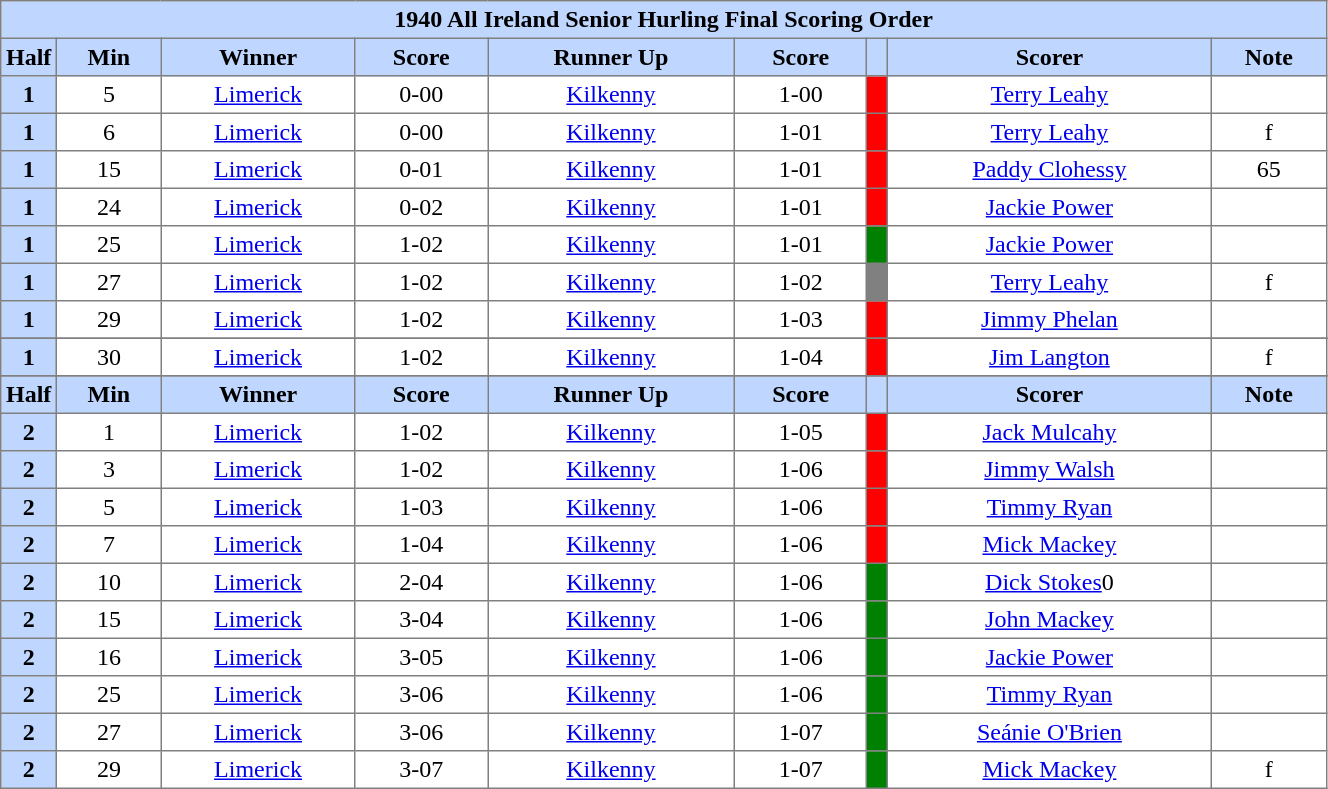<table border=1 cellpadding=3 width="70%" style="margin-left:1em; color: black; border-collapse: collapse;">
<tr align="center" bgcolor="BFD7FF">
<th colspan="9"><strong>1940 All Ireland Senior Hurling Final Scoring Order</strong></th>
</tr>
<tr align="center" bgcolor="BFD7FF">
<th width=25 style="text-align: center;">Half</th>
<th>Min</th>
<th>Winner</th>
<th>Score</th>
<th>Runner Up</th>
<th>Score</th>
<th></th>
<th>Scorer</th>
<th>Note</th>
</tr>
<tr>
<td style="text-align: center;" bgcolor="BFD7FF"><strong>1</strong></td>
<td style="text-align: center;">5</td>
<td style="text-align: center;"><a href='#'>Limerick</a></td>
<td style="text-align: center;">0-00</td>
<td style="text-align: center;"><a href='#'>Kilkenny</a></td>
<td style="text-align: center;">1-00</td>
<td style="text-align: center;" bgcolor="red"></td>
<td style="text-align: center;"><a href='#'> Terry Leahy</a></td>
<td></td>
</tr>
<tr>
<td style="text-align: center;" bgcolor="BFD7FF"><strong>1</strong></td>
<td style="text-align: center;">6</td>
<td style="text-align: center;"><a href='#'>Limerick</a></td>
<td style="text-align: center;">0-00</td>
<td style="text-align: center;"><a href='#'>Kilkenny</a></td>
<td style="text-align: center;">1-01</td>
<td style="text-align: center;" bgcolor="red";></td>
<td style="text-align: center;"><a href='#'> Terry Leahy</a></td>
<td style="text-align: center;">f</td>
</tr>
<tr>
<td style="text-align: center;" bgcolor="BFD7FF"><strong>1</strong></td>
<td style="text-align: center;">15</td>
<td style="text-align: center;"><a href='#'>Limerick</a></td>
<td style="text-align: center;">0-01</td>
<td style="text-align: center;"><a href='#'>Kilkenny</a></td>
<td style="text-align: center;">1-01</td>
<td style="text-align: center;" bgcolor="red"></td>
<td style="text-align: center;"><a href='#'>Paddy Clohessy</a></td>
<td style="text-align: center;">65</td>
</tr>
<tr>
<td style="text-align: center;" bgcolor="BFD7FF"><strong>1</strong></td>
<td style="text-align: center;">24</td>
<td style="text-align: center;"><a href='#'>Limerick</a></td>
<td style="text-align: center;">0-02</td>
<td style="text-align: center;"><a href='#'>Kilkenny</a></td>
<td style="text-align: center;">1-01</td>
<td style="text-align: center;" bgcolor="red"></td>
<td style="text-align: center;"><a href='#'>Jackie Power</a></td>
<td></td>
</tr>
<tr>
<td style="text-align: center;" bgcolor="BFD7FF"><strong>1</strong></td>
<td style="text-align: center;">25</td>
<td style="text-align: center;"><a href='#'>Limerick</a></td>
<td style="text-align: center;">1-02</td>
<td style="text-align: center;"><a href='#'>Kilkenny</a></td>
<td style="text-align: center;">1-01</td>
<td style="text-align: center;" bgcolor="green"></td>
<td style="text-align: center;"><a href='#'>Jackie Power</a></td>
<td style="text-align: center;"></td>
</tr>
<tr>
<td style="text-align: center;" bgcolor="BFD7FF"><strong>1</strong></td>
<td style="text-align: center;">27</td>
<td style="text-align: center;"><a href='#'>Limerick</a></td>
<td style="text-align: center;">1-02</td>
<td style="text-align: center;"><a href='#'>Kilkenny</a></td>
<td style="text-align: center;">1-02</td>
<td style="text-align: center;" bgcolor="grey"></td>
<td style="text-align: center;"><a href='#'> Terry Leahy</a></td>
<td style="text-align: center;">f</td>
</tr>
<tr>
<td style="text-align: center;" bgcolor="BFD7FF"><strong>1</strong></td>
<td style="text-align: center;">29</td>
<td style="text-align: center;"><a href='#'>Limerick</a></td>
<td style="text-align: center;">1-02</td>
<td style="text-align: center;"><a href='#'>Kilkenny</a></td>
<td style="text-align: center;">1-03</td>
<td style="text-align: center;" bgcolor="red"></td>
<td style="text-align: center;"><a href='#'> Jimmy Phelan</a></td>
<td style="text-align: center;"></td>
</tr>
<tr>
</tr>
<tr>
<td style="text-align: center;" bgcolor="BFD7FF"><strong>1</strong></td>
<td style="text-align: center;">30</td>
<td style="text-align: center;"><a href='#'>Limerick</a></td>
<td style="text-align: center;">1-02</td>
<td style="text-align: center;"><a href='#'>Kilkenny</a></td>
<td style="text-align: center;">1-04</td>
<td style="text-align: center;" bgcolor="red"></td>
<td style="text-align: center;"><a href='#'>Jim Langton</a></td>
<td style="text-align: center;">f</td>
</tr>
<tr>
</tr>
<tr border=1 cellpadding=3 width="70%" style="margin-left:1em; color: black; border-collapse: collapse;">
</tr>
<tr align="center" bgcolor="BFD7FF">
</tr>
<tr align="center" bgcolor="BFD7FF">
<th width=25 style="text-align: center;">Half</th>
<th>Min</th>
<th>Winner</th>
<th>Score</th>
<th>Runner Up</th>
<th>Score</th>
<th></th>
<th>Scorer</th>
<th>Note</th>
</tr>
<tr>
<td style="text-align: center;" bgcolor="BFD7FF"><strong>2</strong></td>
<td style="text-align: center;">1</td>
<td style="text-align: center;"><a href='#'>Limerick</a></td>
<td style="text-align: center;">1-02</td>
<td style="text-align: center;"><a href='#'>Kilkenny</a></td>
<td style="text-align: center;">1-05</td>
<td style="text-align: center;" bgcolor="red"></td>
<td style="text-align: center;"><a href='#'>Jack Mulcahy</a></td>
<td style="text-align: center;"></td>
</tr>
<tr>
<td style="text-align: center;" bgcolor="BFD7FF"><strong>2</strong></td>
<td style="text-align: center;">3</td>
<td style="text-align: center;"><a href='#'>Limerick</a></td>
<td style="text-align: center;">1-02</td>
<td style="text-align: center;"><a href='#'>Kilkenny</a></td>
<td style="text-align: center;">1-06</td>
<td style="text-align: center;" bgcolor="red"></td>
<td style="text-align: center;"><a href='#'>Jimmy Walsh</a></td>
<td></td>
</tr>
<tr>
<td style="text-align: center;" bgcolor="BFD7FF"><strong>2</strong></td>
<td style="text-align: center;">5</td>
<td style="text-align: center;"><a href='#'>Limerick</a></td>
<td style="text-align: center;">1-03</td>
<td style="text-align: center;"><a href='#'>Kilkenny</a></td>
<td style="text-align: center;">1-06</td>
<td style="text-align: center;" bgcolor="red"></td>
<td style="text-align: center;"><a href='#'>Timmy Ryan</a></td>
<td style="text-align: center;"></td>
</tr>
<tr>
<td style="text-align: center;" bgcolor="BFD7FF"><strong>2</strong></td>
<td style="text-align: center;">7</td>
<td style="text-align: center;"><a href='#'>Limerick</a></td>
<td style="text-align: center;">1-04</td>
<td style="text-align: center;"><a href='#'>Kilkenny</a></td>
<td style="text-align: center;">1-06</td>
<td style="text-align: center;" bgcolor="red"></td>
<td style="text-align: center;"><a href='#'>Mick Mackey</a></td>
<td></td>
</tr>
<tr>
<td style="text-align: center;" bgcolor="BFD7FF"><strong>2</strong></td>
<td style="text-align: center;">10</td>
<td style="text-align: center;"><a href='#'>Limerick</a></td>
<td style="text-align: center;">2-04</td>
<td style="text-align: center;"><a href='#'>Kilkenny</a></td>
<td style="text-align: center;">1-06</td>
<td style="text-align: center;" bgcolor="green"></td>
<td style="text-align: center;"><a href='#'>Dick Stokes</a>0</td>
<td></td>
</tr>
<tr>
<td style="text-align: center;" bgcolor="BFD7FF"><strong>2</strong></td>
<td style="text-align: center;">15</td>
<td style="text-align: center;"><a href='#'>Limerick</a></td>
<td style="text-align: center;">3-04</td>
<td style="text-align: center;"><a href='#'>Kilkenny</a></td>
<td style="text-align: center;">1-06</td>
<td style="text-align: center;" bgcolor="green"></td>
<td style="text-align: center;"><a href='#'>John Mackey</a></td>
<td></td>
</tr>
<tr>
<td style="text-align: center;" bgcolor="BFD7FF"><strong>2</strong></td>
<td style="text-align: center;">16</td>
<td style="text-align: center;"><a href='#'>Limerick</a></td>
<td style="text-align: center;">3-05</td>
<td style="text-align: center;"><a href='#'>Kilkenny</a></td>
<td style="text-align: center;">1-06</td>
<td style="text-align: center;" bgcolor="green"></td>
<td style="text-align: center;"><a href='#'>Jackie Power</a></td>
<td></td>
</tr>
<tr>
<td style="text-align: center;" bgcolor="BFD7FF"><strong>2</strong></td>
<td style="text-align: center;">25</td>
<td style="text-align: center;"><a href='#'>Limerick</a></td>
<td style="text-align: center;">3-06</td>
<td style="text-align: center;"><a href='#'>Kilkenny</a></td>
<td style="text-align: center;">1-06</td>
<td style="text-align: center;" bgcolor="green"></td>
<td style="text-align: center;"><a href='#'>Timmy Ryan</a></td>
<td></td>
</tr>
<tr>
<td style="text-align: center;" bgcolor="BFD7FF"><strong>2</strong></td>
<td style="text-align: center;">27</td>
<td style="text-align: center;"><a href='#'>Limerick</a></td>
<td style="text-align: center;">3-06</td>
<td style="text-align: center;"><a href='#'>Kilkenny</a></td>
<td style="text-align: center;">1-07</td>
<td style="text-align: center;" bgcolor="green"></td>
<td style="text-align: center;"><a href='#'>Seánie O'Brien</a></td>
<td></td>
</tr>
<tr>
<td style="text-align: center;" bgcolor="BFD7FF"><strong>2</strong></td>
<td style="text-align: center;">29</td>
<td style="text-align: center;"><a href='#'>Limerick</a></td>
<td style="text-align: center;">3-07</td>
<td style="text-align: center;"><a href='#'>Kilkenny</a></td>
<td style="text-align: center;">1-07</td>
<td style="text-align: center;" bgcolor="green"></td>
<td style="text-align: center;"><a href='#'>Mick Mackey</a></td>
<td style="text-align: center;">f</td>
</tr>
</table>
